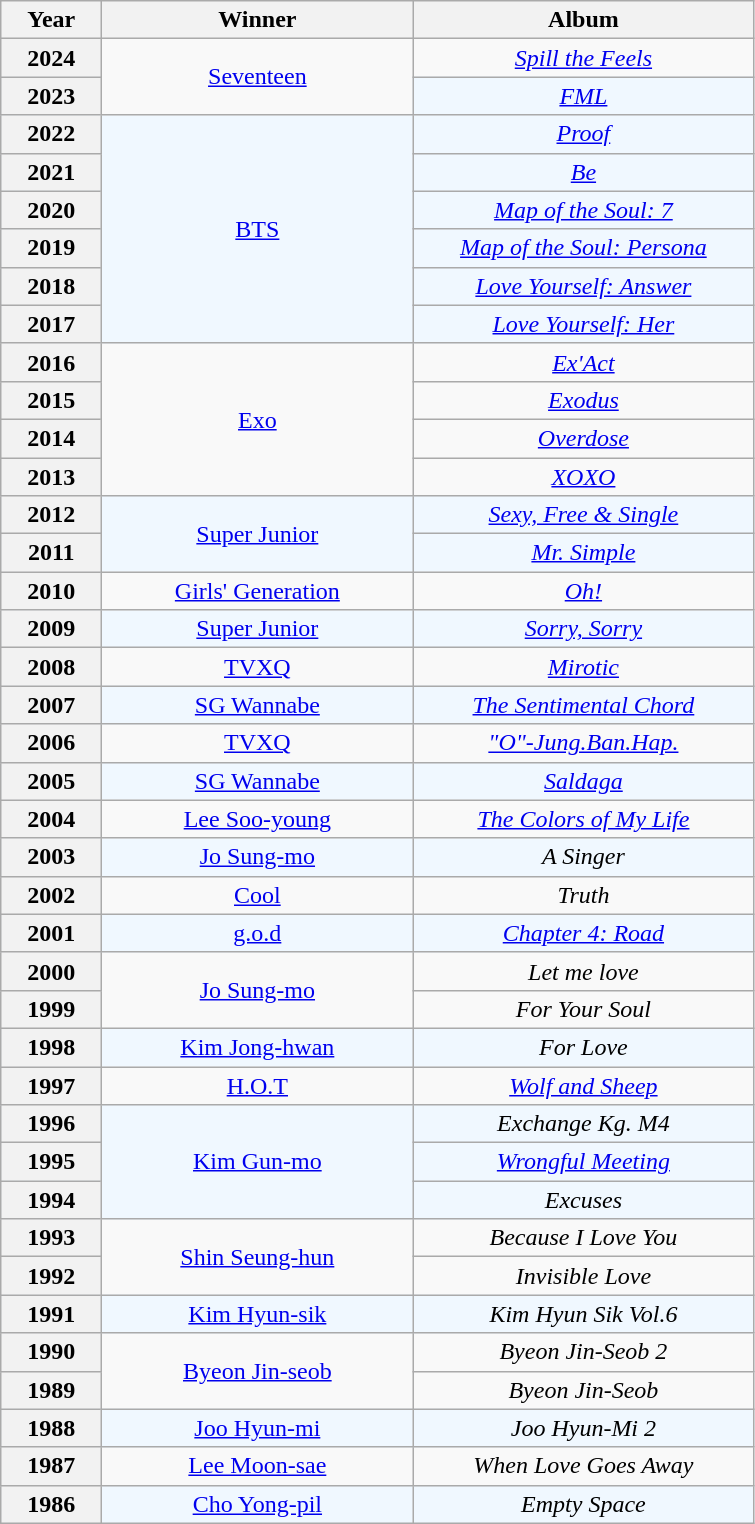<table class="wikitable plainrowheaders" style="text-align: center">
<tr>
<th scope="col" width="60">Year</th>
<th scope="col" width="200">Winner</th>
<th scope="col" width="220">Album</th>
</tr>
<tr>
<th scope="row" style="text-align:center;">2024</th>
<td rowspan="2"><a href='#'>Seventeen</a></td>
<td><em><a href='#'>Spill the Feels</a></em></td>
</tr>
<tr style="background:#F0F8FF">
<th scope="row" style="text-align:center;">2023</th>
<td><em><a href='#'>FML</a></em></td>
</tr>
<tr style="background:#F0F8FF">
<th scope="row" style="text-align:center;">2022</th>
<td rowspan="6"><a href='#'>BTS</a></td>
<td><em><a href='#'>Proof</a></em></td>
</tr>
<tr style="background:#F0F8FF">
<th scope="row" style="text-align:center;">2021</th>
<td><em><a href='#'>Be</a></em></td>
</tr>
<tr style="background:#F0F8FF">
<th scope="row" style="text-align:center;">2020</th>
<td><em><a href='#'>Map of the Soul: 7</a></em></td>
</tr>
<tr style="background:#F0F8FF">
<th scope="row" style="text-align:center;">2019</th>
<td><em><a href='#'>Map of the Soul: Persona</a></em></td>
</tr>
<tr style="background:#F0F8FF">
<th scope="row" style="text-align:center;">2018</th>
<td><em><a href='#'>Love Yourself: Answer</a></em></td>
</tr>
<tr style="background:#F0F8FF">
<th scope="row" style="text-align:center;">2017</th>
<td><em><a href='#'>Love Yourself: Her</a></em></td>
</tr>
<tr>
<th scope="row" style="text-align:center;">2016</th>
<td rowspan="4"><a href='#'>Exo</a></td>
<td><em><a href='#'>Ex'Act</a></em></td>
</tr>
<tr>
<th scope="row" style="text-align:center;">2015</th>
<td><em><a href='#'>Exodus</a></em></td>
</tr>
<tr>
<th scope="row" style="text-align:center;">2014</th>
<td><em><a href='#'>Overdose</a></em></td>
</tr>
<tr>
<th scope="row" style="text-align:center;">2013</th>
<td><em><a href='#'>XOXO</a></em></td>
</tr>
<tr style="background:#F0F8FF">
<th scope="row" style="text-align:center;">2012</th>
<td rowspan="2"><a href='#'>Super Junior</a></td>
<td><em><a href='#'>Sexy, Free & Single</a></em></td>
</tr>
<tr style="background:#F0F8FF">
<th scope="row" style="text-align:center;">2011</th>
<td><em><a href='#'>Mr. Simple</a></em></td>
</tr>
<tr>
<th scope="row" style="text-align:center;">2010</th>
<td><a href='#'>Girls' Generation</a></td>
<td><em><a href='#'>Oh!</a></em></td>
</tr>
<tr style="background:#F0F8FF">
<th scope="row" style="text-align:center;">2009</th>
<td><a href='#'>Super Junior</a></td>
<td><em><a href='#'>Sorry, Sorry</a></em></td>
</tr>
<tr>
<th scope="row" style="text-align:center;">2008</th>
<td><a href='#'>TVXQ</a></td>
<td><em><a href='#'>Mirotic</a></em></td>
</tr>
<tr style="background:#F0F8FF">
<th scope="row" style="text-align:center;">2007</th>
<td><a href='#'>SG Wannabe</a></td>
<td><em><a href='#'>The Sentimental Chord</a></em></td>
</tr>
<tr>
<th scope="row" style="text-align:center;">2006</th>
<td><a href='#'>TVXQ</a></td>
<td><em><a href='#'>"O"-Jung.Ban.Hap.</a></em></td>
</tr>
<tr style="background:#F0F8FF">
<th scope="row" style="text-align:center;">2005</th>
<td><a href='#'>SG Wannabe</a></td>
<td><em><a href='#'>Saldaga</a></em></td>
</tr>
<tr>
<th scope="row" style="text-align:center;">2004</th>
<td><a href='#'>Lee Soo-young</a></td>
<td><em><a href='#'>The Colors of My Life</a></em></td>
</tr>
<tr style="background:#F0F8FF">
<th scope="row" style="text-align:center;">2003</th>
<td><a href='#'>Jo Sung-mo</a></td>
<td><em>A Singer </em></td>
</tr>
<tr>
<th scope="row" style="text-align:center;">2002</th>
<td><a href='#'>Cool</a></td>
<td><em>Truth</em></td>
</tr>
<tr style="background:#F0F8FF">
<th scope="row" style="text-align:center;">2001</th>
<td><a href='#'>g.o.d</a></td>
<td><em><a href='#'>Chapter 4: Road</a></em></td>
</tr>
<tr>
<th scope="row" style="text-align:center;">2000</th>
<td rowspan="2"><a href='#'>Jo Sung-mo</a></td>
<td><em>Let me love</em></td>
</tr>
<tr>
<th scope="row" style="text-align:center;">1999</th>
<td><em>For Your Soul</em></td>
</tr>
<tr style="background:#F0F8FF">
<th scope="row" style="text-align:center;">1998</th>
<td><a href='#'>Kim Jong-hwan</a></td>
<td><em>For Love </em></td>
</tr>
<tr>
<th scope="row" style="text-align:center;">1997</th>
<td><a href='#'>H.O.T</a></td>
<td><em><a href='#'>Wolf and Sheep</a></em></td>
</tr>
<tr style="background:#F0F8FF">
<th scope="row" style="text-align:center;">1996</th>
<td rowspan="3"><a href='#'>Kim Gun-mo</a></td>
<td><em>Exchange Kg. M4</em></td>
</tr>
<tr style="background:#F0F8FF">
<th scope="row" style="text-align:center;">1995</th>
<td><em><a href='#'>Wrongful Meeting</a></em></td>
</tr>
<tr style="background:#F0F8FF">
<th scope="row" style="text-align:center;">1994</th>
<td><em>Excuses</em></td>
</tr>
<tr>
<th scope="row" style="text-align:center;">1993</th>
<td rowspan="2"><a href='#'>Shin Seung-hun</a></td>
<td><em>Because I Love You </em></td>
</tr>
<tr>
<th scope="row" style="text-align:center;">1992</th>
<td><em>Invisible Love </em></td>
</tr>
<tr style="background:#F0F8FF">
<th scope="row" style="text-align:center;">1991</th>
<td><a href='#'>Kim Hyun-sik</a></td>
<td><em>Kim Hyun Sik Vol.6</em></td>
</tr>
<tr>
<th scope="row" style="text-align:center;">1990</th>
<td rowspan="2"><a href='#'>Byeon Jin-seob</a></td>
<td><em>Byeon Jin-Seob 2</em></td>
</tr>
<tr>
<th scope="row" style="text-align:center;">1989</th>
<td><em>Byeon Jin-Seob</em></td>
</tr>
<tr style="background:#F0F8FF">
<th scope="row" style="text-align:center;">1988</th>
<td><a href='#'>Joo Hyun-mi</a></td>
<td><em>Joo Hyun-Mi 2</em></td>
</tr>
<tr>
<th scope="row" style="text-align:center;">1987</th>
<td><a href='#'>Lee Moon-sae</a></td>
<td><em>When Love Goes Away</em></td>
</tr>
<tr style="background:#F0F8FF">
<th scope="row" style="text-align:center;">1986</th>
<td><a href='#'>Cho Yong-pil</a></td>
<td><em>Empty Space</em></td>
</tr>
</table>
